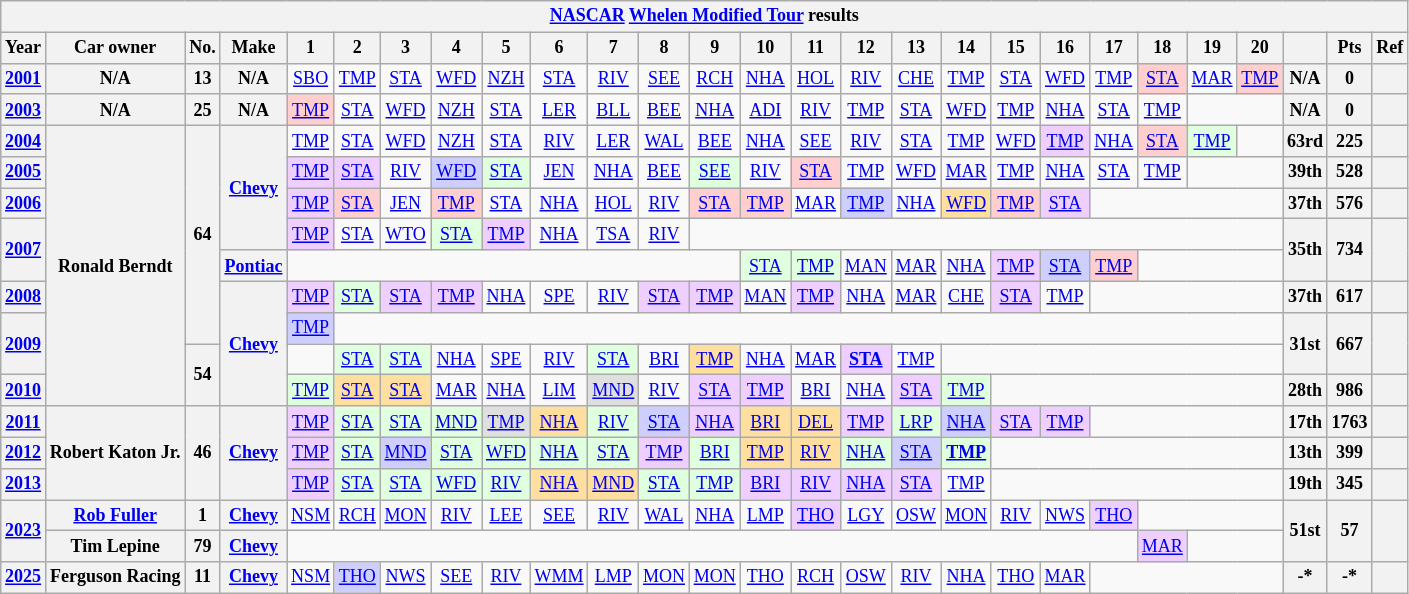<table class="wikitable" style="text-align:center; font-size:75%">
<tr>
<th colspan=38><a href='#'>NASCAR</a> <a href='#'>Whelen Modified Tour</a> results</th>
</tr>
<tr>
<th>Year</th>
<th>Car owner</th>
<th>No.</th>
<th>Make</th>
<th>1</th>
<th>2</th>
<th>3</th>
<th>4</th>
<th>5</th>
<th>6</th>
<th>7</th>
<th>8</th>
<th>9</th>
<th>10</th>
<th>11</th>
<th>12</th>
<th>13</th>
<th>14</th>
<th>15</th>
<th>16</th>
<th>17</th>
<th>18</th>
<th>19</th>
<th>20</th>
<th></th>
<th>Pts</th>
<th>Ref</th>
</tr>
<tr>
<th><a href='#'>2001</a></th>
<th>N/A</th>
<th>13</th>
<th>N/A</th>
<td><a href='#'>SBO</a></td>
<td><a href='#'>TMP</a></td>
<td><a href='#'>STA</a></td>
<td><a href='#'>WFD</a></td>
<td><a href='#'>NZH</a></td>
<td><a href='#'>STA</a></td>
<td><a href='#'>RIV</a></td>
<td><a href='#'>SEE</a></td>
<td><a href='#'>RCH</a></td>
<td><a href='#'>NHA</a></td>
<td><a href='#'>HOL</a></td>
<td><a href='#'>RIV</a></td>
<td><a href='#'>CHE</a></td>
<td><a href='#'>TMP</a></td>
<td><a href='#'>STA</a></td>
<td><a href='#'>WFD</a></td>
<td><a href='#'>TMP</a></td>
<td style="background:#FFCFCF;"><a href='#'>STA</a><br></td>
<td><a href='#'>MAR</a></td>
<td style="background:#FFCFCF;"><a href='#'>TMP</a><br></td>
<th>N/A</th>
<th>0</th>
<th></th>
</tr>
<tr>
<th><a href='#'>2003</a></th>
<th>N/A</th>
<th>25</th>
<th>N/A</th>
<td style="background:#FFCFCF;"><a href='#'>TMP</a><br></td>
<td><a href='#'>STA</a></td>
<td><a href='#'>WFD</a></td>
<td><a href='#'>NZH</a></td>
<td><a href='#'>STA</a></td>
<td><a href='#'>LER</a></td>
<td><a href='#'>BLL</a></td>
<td><a href='#'>BEE</a></td>
<td><a href='#'>NHA</a></td>
<td><a href='#'>ADI</a></td>
<td><a href='#'>RIV</a></td>
<td><a href='#'>TMP</a></td>
<td><a href='#'>STA</a></td>
<td><a href='#'>WFD</a></td>
<td><a href='#'>TMP</a></td>
<td><a href='#'>NHA</a></td>
<td><a href='#'>STA</a></td>
<td><a href='#'>TMP</a></td>
<td colspan=2></td>
<th>N/A</th>
<th>0</th>
<th></th>
</tr>
<tr>
<th><a href='#'>2004</a></th>
<th rowspan=9>Ronald Berndt</th>
<th rowspan=7>64</th>
<th rowspan=4><a href='#'>Chevy</a></th>
<td><a href='#'>TMP</a></td>
<td><a href='#'>STA</a></td>
<td><a href='#'>WFD</a></td>
<td><a href='#'>NZH</a></td>
<td><a href='#'>STA</a></td>
<td><a href='#'>RIV</a></td>
<td><a href='#'>LER</a></td>
<td><a href='#'>WAL</a></td>
<td><a href='#'>BEE</a></td>
<td><a href='#'>NHA</a></td>
<td><a href='#'>SEE</a></td>
<td><a href='#'>RIV</a></td>
<td><a href='#'>STA</a></td>
<td><a href='#'>TMP</a></td>
<td><a href='#'>WFD</a></td>
<td style="background:#EFCFFF;"><a href='#'>TMP</a><br></td>
<td><a href='#'>NHA</a></td>
<td style="background:#FFCFCF;"><a href='#'>STA</a><br></td>
<td style="background:#DFFFDF;"><a href='#'>TMP</a><br></td>
<td></td>
<th>63rd</th>
<th>225</th>
<th></th>
</tr>
<tr>
<th><a href='#'>2005</a></th>
<td style="background:#EFCFFF;"><a href='#'>TMP</a><br></td>
<td style="background:#EFCFFF;"><a href='#'>STA</a><br></td>
<td><a href='#'>RIV</a></td>
<td style="background:#CFCFFF;"><a href='#'>WFD</a><br></td>
<td style="background:#DFFFDF;"><a href='#'>STA</a><br></td>
<td><a href='#'>JEN</a></td>
<td><a href='#'>NHA</a></td>
<td><a href='#'>BEE</a></td>
<td style="background:#DFFFDF;"><a href='#'>SEE</a><br></td>
<td><a href='#'>RIV</a></td>
<td style="background:#FFCFCF;"><a href='#'>STA</a><br></td>
<td><a href='#'>TMP</a></td>
<td><a href='#'>WFD</a></td>
<td><a href='#'>MAR</a></td>
<td><a href='#'>TMP</a></td>
<td><a href='#'>NHA</a></td>
<td><a href='#'>STA</a></td>
<td><a href='#'>TMP</a></td>
<td colspan=2></td>
<th>39th</th>
<th>528</th>
<th></th>
</tr>
<tr>
<th><a href='#'>2006</a></th>
<td style="background:#EFCFFF;"><a href='#'>TMP</a><br></td>
<td style="background:#FFCFCF;"><a href='#'>STA</a><br></td>
<td><a href='#'>JEN</a></td>
<td style="background:#FFCFCF;"><a href='#'>TMP</a><br></td>
<td><a href='#'>STA</a></td>
<td><a href='#'>NHA</a></td>
<td><a href='#'>HOL</a></td>
<td><a href='#'>RIV</a></td>
<td style="background:#FFCFCF;"><a href='#'>STA</a><br></td>
<td style="background:#FFCFCF;"><a href='#'>TMP</a><br></td>
<td><a href='#'>MAR</a></td>
<td style="background:#CFCFFF;"><a href='#'>TMP</a><br></td>
<td><a href='#'>NHA</a></td>
<td style="background:#FFDF9F;"><a href='#'>WFD</a><br></td>
<td style="background:#FFCFCF;"><a href='#'>TMP</a><br></td>
<td style="background:#EFCFFF;"><a href='#'>STA</a><br></td>
<td colspan=4></td>
<th>37th</th>
<th>576</th>
<th></th>
</tr>
<tr>
<th rowspan=2><a href='#'>2007</a></th>
<td style="background:#EFCFFF;"><a href='#'>TMP</a><br></td>
<td><a href='#'>STA</a></td>
<td><a href='#'>WTO</a></td>
<td style="background:#DFFFDF;"><a href='#'>STA</a><br></td>
<td style="background:#EFCFFF;"><a href='#'>TMP</a><br></td>
<td><a href='#'>NHA</a></td>
<td><a href='#'>TSA</a></td>
<td><a href='#'>RIV</a></td>
<td colspan=12></td>
<th rowspan=2>35th</th>
<th rowspan=2>734</th>
<th rowspan=2></th>
</tr>
<tr>
<th><a href='#'>Pontiac</a></th>
<td colspan=9></td>
<td style="background:#DFFFDF;"><a href='#'>STA</a><br></td>
<td style="background:#DFFFDF;"><a href='#'>TMP</a><br></td>
<td><a href='#'>MAN</a></td>
<td><a href='#'>MAR</a></td>
<td><a href='#'>NHA</a></td>
<td style="background:#EFCFFF;"><a href='#'>TMP</a><br></td>
<td style="background:#CFCFFF;"><a href='#'>STA</a><br></td>
<td style="background:#FFCFCF;"><a href='#'>TMP</a><br></td>
<td colspan=4></td>
</tr>
<tr>
<th><a href='#'>2008</a></th>
<th rowspan=4><a href='#'>Chevy</a></th>
<td style="background:#EFCFFF;"><a href='#'>TMP</a><br></td>
<td style="background:#DFFFDF;"><a href='#'>STA</a><br></td>
<td style="background:#EFCFFF;"><a href='#'>STA</a><br></td>
<td style="background:#EFCFFF;"><a href='#'>TMP</a><br></td>
<td><a href='#'>NHA</a></td>
<td><a href='#'>SPE</a></td>
<td><a href='#'>RIV</a></td>
<td style="background:#EFCFFF;"><a href='#'>STA</a><br></td>
<td style="background:#EFCFFF;"><a href='#'>TMP</a><br></td>
<td><a href='#'>MAN</a></td>
<td style="background:#EFCFFF;"><a href='#'>TMP</a><br></td>
<td><a href='#'>NHA</a></td>
<td><a href='#'>MAR</a></td>
<td><a href='#'>CHE</a></td>
<td style="background:#EFCFFF;"><a href='#'>STA</a><br></td>
<td><a href='#'>TMP</a></td>
<td colspan=4></td>
<th>37th</th>
<th>617</th>
<th></th>
</tr>
<tr>
<th rowspan=2><a href='#'>2009</a></th>
<td style="background:#CFCFFF;"><a href='#'>TMP</a><br></td>
<td colspan=19></td>
<th rowspan=2>31st</th>
<th rowspan=2>667</th>
<th rowspan=2></th>
</tr>
<tr>
<th rowspan=2>54</th>
<td></td>
<td style="background:#DFFFDF;"><a href='#'>STA</a><br></td>
<td style="background:#DFFFDF;"><a href='#'>STA</a><br></td>
<td><a href='#'>NHA</a></td>
<td><a href='#'>SPE</a></td>
<td><a href='#'>RIV</a></td>
<td style="background:#DFFFDF;"><a href='#'>STA</a><br></td>
<td><a href='#'>BRI</a></td>
<td style="background:#FFDF9F;"><a href='#'>TMP</a><br></td>
<td><a href='#'>NHA</a></td>
<td><a href='#'>MAR</a></td>
<td style="background:#EFCFFF;"><strong><a href='#'>STA</a></strong><br></td>
<td><a href='#'>TMP</a></td>
<td colspan=7></td>
</tr>
<tr>
<th><a href='#'>2010</a></th>
<td style="background:#DFFFDF;"><a href='#'>TMP</a><br></td>
<td style="background:#FFDF9F;"><a href='#'>STA</a><br></td>
<td style="background:#FFDF9F;"><a href='#'>STA</a><br></td>
<td><a href='#'>MAR</a></td>
<td><a href='#'>NHA</a></td>
<td><a href='#'>LIM</a></td>
<td style="background:#DFDFDF;"><a href='#'>MND</a><br></td>
<td><a href='#'>RIV</a></td>
<td style="background:#EFCFFF;"><a href='#'>STA</a><br></td>
<td style="background:#EFCFFF;"><a href='#'>TMP</a><br></td>
<td><a href='#'>BRI</a></td>
<td><a href='#'>NHA</a></td>
<td style="background:#EFCFFF;"><a href='#'>STA</a><br></td>
<td style="background:#DFFFDF;"><a href='#'>TMP</a><br></td>
<td colspan=6></td>
<th>28th</th>
<th>986</th>
<th></th>
</tr>
<tr>
<th><a href='#'>2011</a></th>
<th rowspan=3>Robert Katon Jr.</th>
<th rowspan=3>46</th>
<th rowspan=3><a href='#'>Chevy</a></th>
<td style="background:#EFCFFF;"><a href='#'>TMP</a><br></td>
<td style="background:#DFFFDF;"><a href='#'>STA</a><br></td>
<td style="background:#DFFFDF;"><a href='#'>STA</a><br></td>
<td style="background:#DFFFDF;"><a href='#'>MND</a><br></td>
<td style="background:#DFDFDF;"><a href='#'>TMP</a><br></td>
<td style="background:#FFDF9F;"><a href='#'>NHA</a><br></td>
<td style="background:#DFFFDF;"><a href='#'>RIV</a><br></td>
<td style="background:#CFCFFF;"><a href='#'>STA</a><br></td>
<td style="background:#EFCFFF;"><a href='#'>NHA</a><br></td>
<td style="background:#FFDF9F;"><a href='#'>BRI</a><br></td>
<td style="background:#FFDF9F;"><a href='#'>DEL</a><br></td>
<td style="background:#EFCFFF;"><a href='#'>TMP</a><br></td>
<td style="background:#DFFFDF;"><a href='#'>LRP</a><br></td>
<td style="background:#CFCFFF;"><a href='#'>NHA</a><br></td>
<td style="background:#EFCFFF;"><a href='#'>STA</a><br></td>
<td style="background:#EFCFFF;"><a href='#'>TMP</a><br></td>
<td colspan=4></td>
<th>17th</th>
<th>1763</th>
<th></th>
</tr>
<tr>
<th><a href='#'>2012</a></th>
<td style="background:#EFCFFF;"><a href='#'>TMP</a><br></td>
<td style="background:#DFFFDF;"><a href='#'>STA</a><br></td>
<td style="background:#CFCFFF;"><a href='#'>MND</a><br></td>
<td style="background:#DFFFDF;"><a href='#'>STA</a><br></td>
<td style="background:#DFFFDF;"><a href='#'>WFD</a><br></td>
<td style="background:#DFFFDF;"><a href='#'>NHA</a><br></td>
<td style="background:#DFFFDF;"><a href='#'>STA</a><br></td>
<td style="background:#EFCFFF;"><a href='#'>TMP</a><br></td>
<td style="background:#DFFFDF;"><a href='#'>BRI</a><br></td>
<td style="background:#FFDF9F;"><a href='#'>TMP</a><br></td>
<td style="background:#FFDF9F;"><a href='#'>RIV</a><br></td>
<td style="background:#DFFFDF;"><a href='#'>NHA</a><br></td>
<td style="background:#CFCFFF;"><a href='#'>STA</a><br></td>
<td style="background:#DFFFDF;"><strong><a href='#'>TMP</a></strong><br></td>
<td colspan=6></td>
<th>13th</th>
<th>399</th>
<th></th>
</tr>
<tr>
<th><a href='#'>2013</a></th>
<td style="background:#EFCFFF;"><a href='#'>TMP</a><br></td>
<td style="background:#DFFFDF;"><a href='#'>STA</a><br></td>
<td style="background:#DFFFDF;"><a href='#'>STA</a><br></td>
<td style="background:#DFFFDF;"><a href='#'>WFD</a><br></td>
<td style="background:#DFFFDF;"><a href='#'>RIV</a><br></td>
<td style="background:#FFDF9F;"><a href='#'>NHA</a><br></td>
<td style="background:#FFDF9F;"><a href='#'>MND</a><br></td>
<td style="background:#DFFFDF;"><a href='#'>STA</a><br></td>
<td style="background:#DFFFDF;"><a href='#'>TMP</a><br></td>
<td style="background:#EFCFFF;"><a href='#'>BRI</a><br></td>
<td style="background:#EFCFFF;"><a href='#'>RIV</a><br></td>
<td style="background:#EFCFFF;"><a href='#'>NHA</a><br></td>
<td style="background:#EFCFFF;"><a href='#'>STA</a><br></td>
<td><a href='#'>TMP</a></td>
<td colspan=6></td>
<th>19th</th>
<th>345</th>
<th></th>
</tr>
<tr>
<th rowspan=2><a href='#'>2023</a></th>
<th><a href='#'>Rob Fuller</a></th>
<th>1</th>
<th><a href='#'>Chevy</a></th>
<td><a href='#'>NSM</a></td>
<td><a href='#'>RCH</a></td>
<td><a href='#'>MON</a></td>
<td><a href='#'>RIV</a></td>
<td><a href='#'>LEE</a></td>
<td><a href='#'>SEE</a></td>
<td><a href='#'>RIV</a></td>
<td><a href='#'>WAL</a></td>
<td><a href='#'>NHA</a></td>
<td><a href='#'>LMP</a></td>
<td style="background:#EFCFFF;"><a href='#'>THO</a><br></td>
<td><a href='#'>LGY</a></td>
<td><a href='#'>OSW</a></td>
<td><a href='#'>MON</a></td>
<td><a href='#'>RIV</a></td>
<td><a href='#'>NWS</a></td>
<td style="background:#EFCFFF;"><a href='#'>THO</a><br></td>
<td colspan=3></td>
<th rowspan=2>51st</th>
<th rowspan=2>57</th>
<th rowspan=2></th>
</tr>
<tr>
<th>Tim Lepine</th>
<th>79</th>
<th><a href='#'>Chevy</a></th>
<td colspan=17></td>
<td style="background:#EFCFFF;"><a href='#'>MAR</a><br></td>
<td colspan=2></td>
</tr>
<tr>
<th><a href='#'>2025</a></th>
<th>Ferguson Racing</th>
<th>11</th>
<th><a href='#'>Chevy</a></th>
<td><a href='#'>NSM</a></td>
<td style="background:#CFCFFF;"><a href='#'>THO</a><br></td>
<td><a href='#'>NWS</a></td>
<td><a href='#'>SEE</a></td>
<td><a href='#'>RIV</a></td>
<td><a href='#'>WMM</a></td>
<td><a href='#'>LMP</a></td>
<td><a href='#'>MON</a></td>
<td><a href='#'>MON</a></td>
<td><a href='#'>THO</a></td>
<td><a href='#'>RCH</a></td>
<td><a href='#'>OSW</a></td>
<td><a href='#'>RIV</a></td>
<td><a href='#'>NHA</a></td>
<td><a href='#'>THO</a></td>
<td><a href='#'>MAR</a></td>
<td colspan=4></td>
<th>-*</th>
<th>-*</th>
<th></th>
</tr>
</table>
